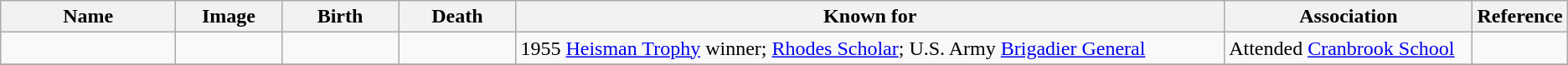<table class="wikitable sortable">
<tr>
<th scope="col" width="140">Name</th>
<th scope="col" width="80" class="unsortable">Image</th>
<th scope="col" width="90">Birth</th>
<th scope="col" width="90">Death</th>
<th scope="col" width="600" class="unsortable">Known for</th>
<th scope="col" width="200" class="unsortable">Association</th>
<th scope="col" width="30" class="unsortable">Reference</th>
</tr>
<tr>
<td></td>
<td></td>
<td align=right></td>
<td align=right></td>
<td>1955 <a href='#'>Heisman Trophy</a> winner; <a href='#'>Rhodes Scholar</a>; U.S. Army <a href='#'>Brigadier General</a></td>
<td>Attended <a href='#'>Cranbrook School</a></td>
<td align="center"></td>
</tr>
<tr>
</tr>
</table>
